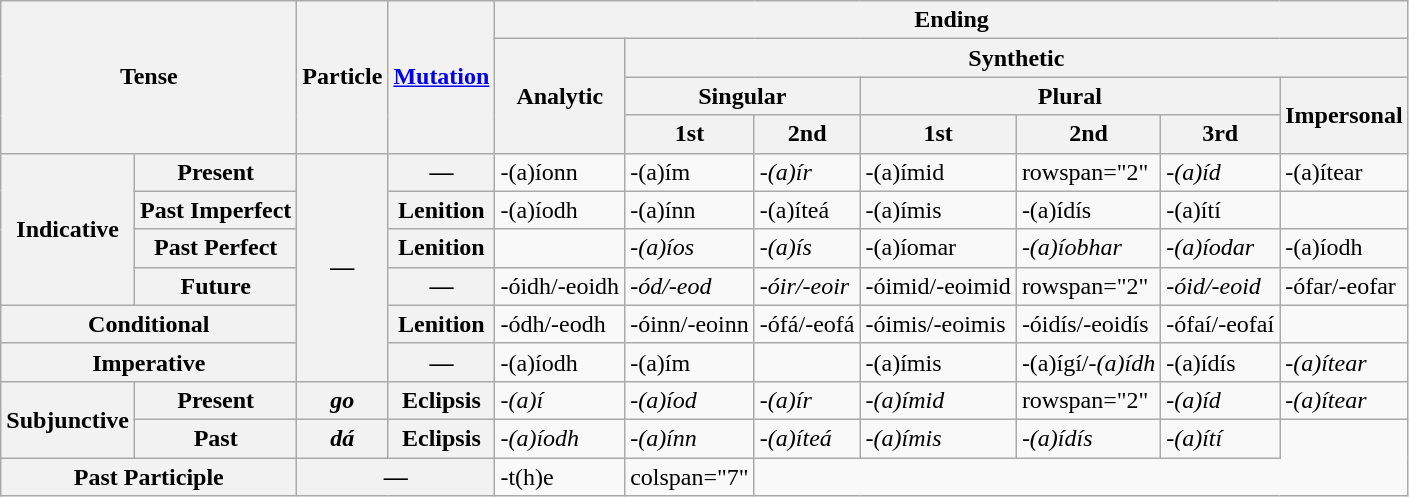<table class="wikitable mw-collapsible">
<tr>
<th colspan="2" rowspan="4">Tense</th>
<th rowspan="4">Particle</th>
<th rowspan="4"><a href='#'>Mutation</a></th>
<th colspan="7">Ending</th>
</tr>
<tr>
<th rowspan="3">Analytic</th>
<th colspan="6">Synthetic</th>
</tr>
<tr>
<th colspan="2">Singular</th>
<th colspan="3">Plural</th>
<th rowspan="2">Impersonal</th>
</tr>
<tr>
<th>1st</th>
<th>2nd</th>
<th>1st</th>
<th>2nd</th>
<th>3rd</th>
</tr>
<tr>
<th rowspan="4">Indicative</th>
<th>Present</th>
<th rowspan="6">—</th>
<th>—</th>
<td>-(a)íonn</td>
<td>-(a)ím</td>
<td><em>-(a)ír</em></td>
<td>-(a)ímid</td>
<td>rowspan="2" </td>
<td><em>-(a)íd</em></td>
<td>-(a)ítear</td>
</tr>
<tr>
<th>Past Imperfect</th>
<th>Lenition</th>
<td>-(a)íodh</td>
<td>-(a)ínn</td>
<td>-(a)íteá</td>
<td>-(a)ímis</td>
<td>-(a)ídís</td>
<td>-(a)ítí</td>
</tr>
<tr>
<th>Past Perfect</th>
<th>Lenition</th>
<td></td>
<td><em>-(a)íos</em></td>
<td><em>-(a)ís</em></td>
<td>-(a)íomar</td>
<td><em>-(a)íobhar</em></td>
<td><em>-(a)íodar</em></td>
<td>-(a)íodh</td>
</tr>
<tr>
<th>Future</th>
<th>—</th>
<td>-óidh/-eoidh</td>
<td><em>-ód/-eod</em></td>
<td><em>-óir/-eoir</em></td>
<td>-óimid/-eoimid</td>
<td>rowspan="2" </td>
<td><em>-óid/-eoid</em></td>
<td>-ófar/-eofar</td>
</tr>
<tr>
<th colspan="2">Conditional</th>
<th>Lenition</th>
<td>-ódh/-eodh</td>
<td>-óinn/-eoinn</td>
<td>-ófá/-eofá</td>
<td>-óimis/-eoimis</td>
<td>-óidís/-eoidís</td>
<td>-ófaí/-eofaí</td>
</tr>
<tr>
<th colspan="2">Imperative</th>
<th>—</th>
<td>-(a)íodh</td>
<td>-(a)ím</td>
<td></td>
<td>-(a)ímis</td>
<td>-(a)ígí/<em>-(a)ídh</em></td>
<td>-(a)ídís</td>
<td><em>-(a)ítear</em></td>
</tr>
<tr>
<th rowspan="2">Subjunctive</th>
<th>Present</th>
<th><em>go</em></th>
<th>Eclipsis</th>
<td><em>-(a)í</em></td>
<td><em>-(a)íod</em></td>
<td><em>-(a)ír</em></td>
<td><em>-(a)ímid</em></td>
<td>rowspan="2" </td>
<td><em>-(a)íd</em></td>
<td><em>-(a)ítear</em></td>
</tr>
<tr>
<th>Past</th>
<th><em>dá</em></th>
<th>Eclipsis</th>
<td><em>-(a)íodh</em></td>
<td><em>-(a)ínn</em></td>
<td><em>-(a)íteá</em></td>
<td><em>-(a)ímis</em></td>
<td><em>-(a)ídís</em></td>
<td><em>-(a)ítí</em></td>
</tr>
<tr>
<th colspan="2">Past Participle</th>
<th colspan="2">—</th>
<td>-t(h)e</td>
<td>colspan="7" </td>
</tr>
</table>
